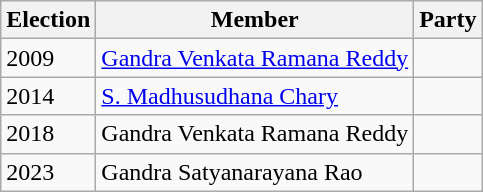<table class="wikitable sortable">
<tr>
<th>Election</th>
<th>Member</th>
<th colspan=2>Party</th>
</tr>
<tr>
<td>2009</td>
<td><a href='#'>Gandra Venkata Ramana Reddy</a></td>
<td></td>
</tr>
<tr>
<td>2014</td>
<td><a href='#'>S. Madhusudhana Chary</a></td>
<td></td>
</tr>
<tr>
<td>2018</td>
<td>Gandra Venkata Ramana Reddy</td>
<td></td>
</tr>
<tr>
<td>2023</td>
<td>Gandra Satyanarayana Rao</td>
</tr>
</table>
